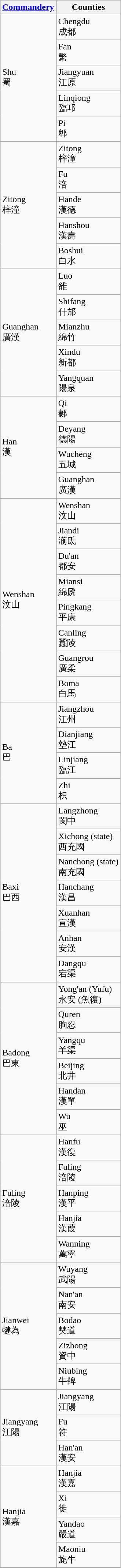<table class="wikitable sortable">
<tr>
<th><a href='#'>Commandery</a></th>
<th>Counties</th>
</tr>
<tr>
<td rowspan=5>Shu<br>蜀</td>
<td>Chengdu<br>成都</td>
</tr>
<tr>
<td>Fan<br>繁</td>
</tr>
<tr>
<td>Jiangyuan<br>江原</td>
</tr>
<tr>
<td>Linqiong<br>臨邛</td>
</tr>
<tr>
<td>Pi<br>郫</td>
</tr>
<tr>
<td rowspan=5>Zitong<br>梓潼</td>
<td>Zitong<br>梓潼</td>
</tr>
<tr>
<td>Fu<br>涪</td>
</tr>
<tr>
<td>Hande<br>漢德</td>
</tr>
<tr>
<td>Hanshou<br>漢壽</td>
</tr>
<tr>
<td>Boshui<br>白水</td>
</tr>
<tr>
<td rowspan=5>Guanghan<br>廣漢</td>
<td>Luo<br>雒</td>
</tr>
<tr>
<td>Shifang<br>什邡</td>
</tr>
<tr>
<td>Mianzhu<br>綿竹</td>
</tr>
<tr>
<td>Xindu<br>新都</td>
</tr>
<tr>
<td>Yangquan<br>陽泉</td>
</tr>
<tr>
<td rowspan=4>Han<br>漢</td>
<td>Qi<br>郪</td>
</tr>
<tr>
<td>Deyang<br>德陽</td>
</tr>
<tr>
<td>Wucheng<br>五城</td>
</tr>
<tr>
<td>Guanghan<br>廣漢</td>
</tr>
<tr>
<td rowspan=8>Wenshan<br>汶山</td>
<td>Wenshan<br>汶山</td>
</tr>
<tr>
<td>Jiandi<br>湔氐</td>
</tr>
<tr>
<td>Du'an<br>都安</td>
</tr>
<tr>
<td>Miansi<br>綿虒</td>
</tr>
<tr>
<td>Pingkang<br>平康</td>
</tr>
<tr>
<td>Canling<br>蠶陵</td>
</tr>
<tr>
<td>Guangrou<br>廣柔</td>
</tr>
<tr>
<td>Boma<br>白馬</td>
</tr>
<tr>
<td rowspan=4>Ba<br>巴</td>
<td>Jiangzhou<br>江州</td>
</tr>
<tr>
<td>Dianjiang<br>墊江</td>
</tr>
<tr>
<td>Linjiang<br>臨江</td>
</tr>
<tr>
<td>Zhi<br>枳</td>
</tr>
<tr>
<td rowspan=7>Baxi<br>巴西</td>
<td>Langzhong<br>閬中</td>
</tr>
<tr>
<td>Xichong (state)<br>西充國</td>
</tr>
<tr>
<td>Nanchong (state)<br>南充國</td>
</tr>
<tr>
<td>Hanchang<br>漢昌</td>
</tr>
<tr>
<td>Xuanhan<br>宣漢</td>
</tr>
<tr>
<td>Anhan<br>安漢</td>
</tr>
<tr>
<td>Dangqu<br>宕渠</td>
</tr>
<tr>
<td rowspan=6>Badong<br>巴東</td>
<td>Yong'an (Yufu)<br>永安 (魚復)</td>
</tr>
<tr>
<td>Quren<br>朐忍</td>
</tr>
<tr>
<td>Yangqu<br>羊渠</td>
</tr>
<tr>
<td>Beijing<br>北井</td>
</tr>
<tr>
<td>Handan<br>漢單</td>
</tr>
<tr>
<td>Wu<br>巫</td>
</tr>
<tr>
<td rowspan=5>Fuling<br>涪陵</td>
<td>Hanfu<br>漢復</td>
</tr>
<tr>
<td>Fuling<br>涪陵</td>
</tr>
<tr>
<td>Hanping<br>漢平</td>
</tr>
<tr>
<td>Hanjia<br>漢葭</td>
</tr>
<tr>
<td>Wanning<br>萬寧</td>
</tr>
<tr>
<td rowspan=5>Jianwei<br>犍為</td>
<td>Wuyang<br>武陽</td>
</tr>
<tr>
<td>Nan'an<br>南安</td>
</tr>
<tr>
<td>Bodao<br>僰道</td>
</tr>
<tr>
<td>Zizhong<br>資中</td>
</tr>
<tr>
<td>Niubing<br>牛鞞</td>
</tr>
<tr>
<td rowspan=3>Jiangyang<br>江陽</td>
<td>Jiangyang<br>江陽</td>
</tr>
<tr>
<td>Fu<br>符</td>
</tr>
<tr>
<td>Han'an<br>漢安</td>
</tr>
<tr>
<td rowspan=4>Hanjia<br>漢嘉</td>
<td>Hanjia<br>漢嘉</td>
</tr>
<tr>
<td>Xi<br>徙</td>
</tr>
<tr>
<td>Yandao<br>嚴道</td>
</tr>
<tr>
<td>Maoniu<br>旄牛</td>
</tr>
</table>
